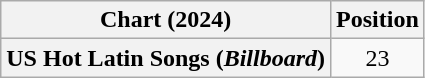<table class="wikitable sortable plainrowheaders" style="text-align:center">
<tr>
<th scope="col">Chart (2024)</th>
<th scope="col">Position</th>
</tr>
<tr>
<th scope="row">US Hot Latin Songs (<em>Billboard</em>)</th>
<td>23</td>
</tr>
</table>
